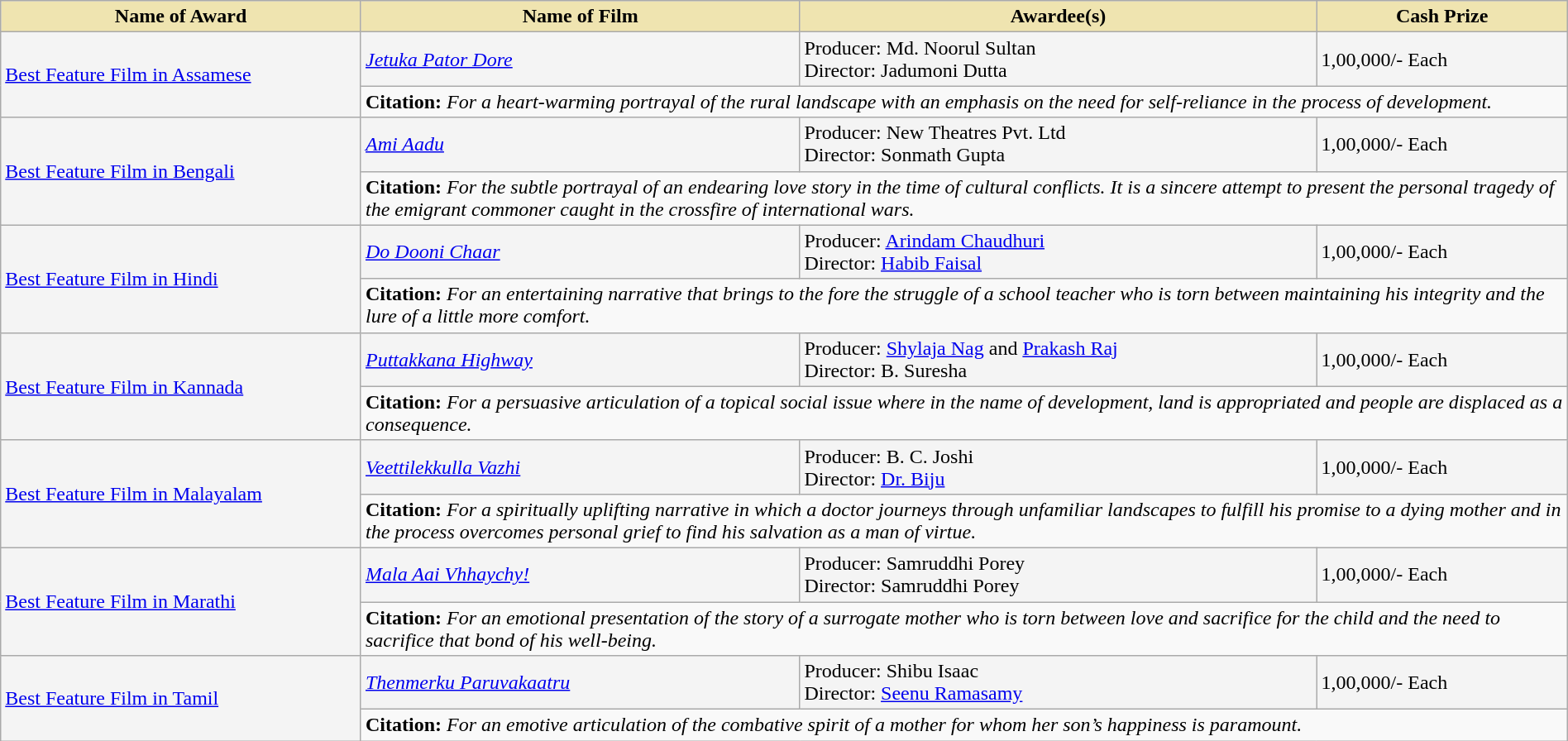<table class="wikitable" style="width:100%;">
<tr>
<th style="background-color:#EFE4B0;width:23%;">Name of Award</th>
<th style="background-color:#EFE4B0;width:28%;">Name of Film</th>
<th style="background-color:#EFE4B0;width:33%;">Awardee(s)</th>
<th style="background-color:#EFE4B0;width:16%;">Cash Prize</th>
</tr>
<tr style="background-color:#F4F4F4">
<td rowspan="2"><a href='#'>Best Feature Film in Assamese</a></td>
<td><em><a href='#'>Jetuka Pator Dore</a></em></td>
<td>Producer: Md. Noorul Sultan<br>Director: Jadumoni Dutta</td>
<td> 1,00,000/- Each</td>
</tr>
<tr style="background-color:#F9F9F9">
<td colspan="3"><strong>Citation:</strong> <em>For a heart-warming portrayal of the rural landscape with an emphasis on the need for self-reliance in the process of development.</em></td>
</tr>
<tr style="background-color:#F4F4F4">
<td rowspan="2"><a href='#'>Best Feature Film in Bengali</a></td>
<td><em><a href='#'>Ami Aadu</a></em></td>
<td>Producer: New Theatres Pvt. Ltd<br>Director: Sonmath Gupta</td>
<td> 1,00,000/- Each</td>
</tr>
<tr style="background-color:#F9F9F9">
<td colspan="3"><strong>Citation:</strong> <em>For the subtle portrayal of an endearing love story in the time of cultural conflicts. It is a sincere attempt to present the personal tragedy of the emigrant commoner caught in the crossfire of international wars.</em></td>
</tr>
<tr style="background-color:#F4F4F4">
<td rowspan="2"><a href='#'>Best Feature Film in Hindi</a></td>
<td><em><a href='#'>Do Dooni Chaar</a></em></td>
<td>Producer: <a href='#'>Arindam Chaudhuri</a><br>Director: <a href='#'>Habib Faisal</a></td>
<td> 1,00,000/- Each</td>
</tr>
<tr style="background-color:#F9F9F9">
<td colspan="3"><strong>Citation:</strong> <em>For an entertaining narrative that brings to the fore the struggle of a school teacher who is torn between maintaining his integrity and the lure of a little more comfort.</em></td>
</tr>
<tr style="background-color:#F4F4F4">
<td rowspan="2"><a href='#'>Best Feature Film in Kannada</a></td>
<td><em><a href='#'>Puttakkana Highway</a></em></td>
<td>Producer: <a href='#'>Shylaja Nag</a> and <a href='#'>Prakash Raj</a><br>Director: B. Suresha</td>
<td> 1,00,000/- Each</td>
</tr>
<tr style="background-color:#F9F9F9">
<td colspan="3"><strong>Citation:</strong> <em>For a persuasive articulation of a topical social issue where in the name of development, land is appropriated and people are displaced as a consequence.</em></td>
</tr>
<tr style="background-color:#F4F4F4">
<td rowspan="2"><a href='#'>Best Feature Film in Malayalam</a></td>
<td><em><a href='#'>Veettilekkulla Vazhi</a></em></td>
<td>Producer: B. C. Joshi<br>Director: <a href='#'>Dr. Biju</a></td>
<td> 1,00,000/- Each</td>
</tr>
<tr style="background-color:#F9F9F9">
<td colspan="3"><strong>Citation:</strong> <em>For a spiritually uplifting narrative in which a doctor journeys through unfamiliar landscapes to fulfill his promise to a dying mother and in the process overcomes personal grief to find his salvation as a man of virtue.</em></td>
</tr>
<tr style="background-color:#F4F4F4">
<td rowspan="2"><a href='#'>Best Feature Film in Marathi</a></td>
<td><em><a href='#'>Mala Aai Vhhaychy!</a></em></td>
<td>Producer: Samruddhi Porey<br>Director: Samruddhi Porey</td>
<td> 1,00,000/- Each</td>
</tr>
<tr style="background-color:#F9F9F9">
<td colspan="3"><strong>Citation:</strong> <em>For an emotional presentation of the story of a surrogate mother who is torn between love and sacrifice for the child and the need to sacrifice that bond of his well-being.</em></td>
</tr>
<tr style="background-color:#F4F4F4">
<td rowspan="2"><a href='#'>Best Feature Film in Tamil</a></td>
<td><em><a href='#'>Thenmerku Paruvakaatru</a></em></td>
<td>Producer: Shibu Isaac<br>Director: <a href='#'>Seenu Ramasamy</a></td>
<td> 1,00,000/- Each</td>
</tr>
<tr style="background-color:#F9F9F9">
<td colspan="3"><strong>Citation:</strong> <em>For an emotive articulation of the combative spirit of a mother for whom her son’s happiness is paramount.</em></td>
</tr>
</table>
